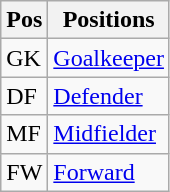<table class="wikitable">
<tr>
<th>Pos</th>
<th style="align: left">Positions</th>
</tr>
<tr>
<td>GK</td>
<td><a href='#'>Goalkeeper</a></td>
</tr>
<tr>
<td>DF</td>
<td><a href='#'>Defender</a></td>
</tr>
<tr>
<td>MF</td>
<td><a href='#'>Midfielder</a></td>
</tr>
<tr>
<td>FW</td>
<td><a href='#'>Forward</a></td>
</tr>
</table>
